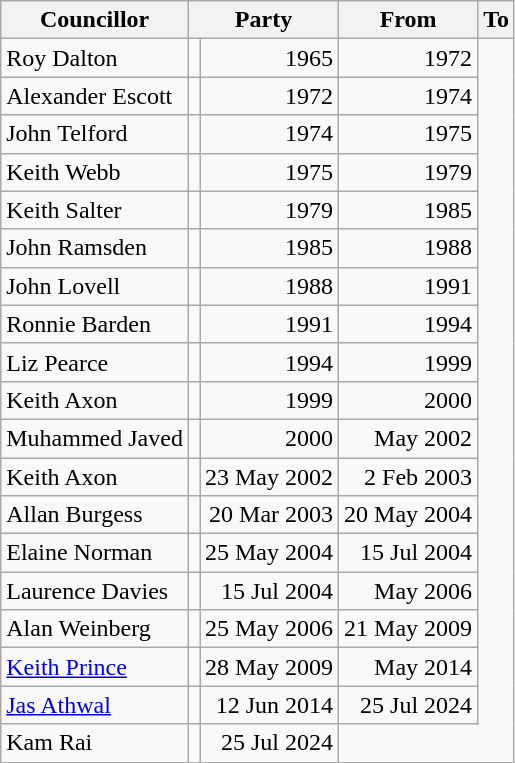<table class=wikitable>
<tr>
<th>Councillor</th>
<th colspan=2>Party</th>
<th>From</th>
<th>To</th>
</tr>
<tr>
<td>Roy Dalton</td>
<td></td>
<td align=right>1965</td>
<td align=right>1972</td>
</tr>
<tr>
<td>Alexander Escott</td>
<td></td>
<td align=right>1972</td>
<td align=right>1974</td>
</tr>
<tr>
<td>John Telford</td>
<td></td>
<td align=right>1974</td>
<td align=right>1975</td>
</tr>
<tr>
<td>Keith Webb</td>
<td></td>
<td align=right>1975</td>
<td align=right>1979</td>
</tr>
<tr>
<td>Keith Salter</td>
<td></td>
<td align=right>1979</td>
<td align=right>1985</td>
</tr>
<tr>
<td>John Ramsden</td>
<td></td>
<td align=right>1985</td>
<td align=right>1988</td>
</tr>
<tr>
<td>John Lovell</td>
<td></td>
<td align=right>1988</td>
<td align=right>1991</td>
</tr>
<tr>
<td>Ronnie Barden</td>
<td></td>
<td align=right>1991</td>
<td align=right>1994</td>
</tr>
<tr>
<td>Liz Pearce</td>
<td></td>
<td align=right>1994</td>
<td align=right>1999</td>
</tr>
<tr>
<td>Keith Axon</td>
<td></td>
<td align=right>1999</td>
<td align=right>2000</td>
</tr>
<tr>
<td>Muhammed Javed</td>
<td></td>
<td align=right>2000</td>
<td align=right>May 2002</td>
</tr>
<tr>
<td>Keith Axon</td>
<td></td>
<td align=right>23 May 2002</td>
<td align=right>2 Feb 2003</td>
</tr>
<tr>
<td>Allan Burgess</td>
<td></td>
<td align=right>20 Mar 2003</td>
<td align=right>20 May 2004</td>
</tr>
<tr>
<td>Elaine Norman</td>
<td></td>
<td align=right>25 May 2004</td>
<td align=right>15 Jul 2004</td>
</tr>
<tr>
<td>Laurence Davies</td>
<td></td>
<td align=right>15 Jul 2004</td>
<td align=right>May 2006</td>
</tr>
<tr>
<td>Alan Weinberg</td>
<td></td>
<td align=right>25 May 2006</td>
<td align=right>21 May 2009</td>
</tr>
<tr>
<td><a href='#'>Keith Prince</a> </td>
<td></td>
<td align=right>28 May 2009</td>
<td align=right>May 2014</td>
</tr>
<tr>
<td><a href='#'>Jas Athwal</a></td>
<td></td>
<td align=right>12 Jun 2014</td>
<td align=right>25 Jul 2024</td>
</tr>
<tr>
<td>Kam Rai</td>
<td></td>
<td align=right>25 Jul 2024</td>
</tr>
</table>
